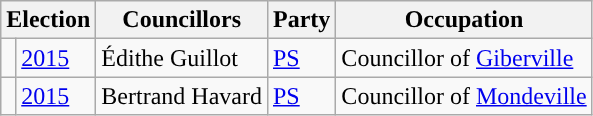<table class="wikitable">
<tr>
<th colspan="2">Election</th>
<th>Councillors</th>
<th>Party</th>
<th>Occupation</th>
</tr>
<tr>
<td style="background-color: "></td>
<td><a href='#'>2015</a></td>
<td>Édithe Guillot</td>
<td><a href='#'>PS</a></td>
<td>Councillor of <a href='#'>Giberville</a></td>
</tr>
<tr>
<td style="background-color: "></td>
<td><a href='#'>2015</a></td>
<td>Bertrand Havard</td>
<td><a href='#'>PS</a></td>
<td>Councillor of <a href='#'>Mondeville</a></td>
</tr>
</table>
